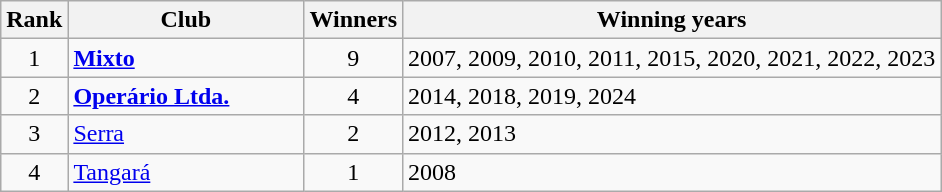<table class="wikitable sortable">
<tr>
<th>Rank</th>
<th style="width:150px">Club</th>
<th>Winners</th>
<th>Winning years</th>
</tr>
<tr>
<td align=center>1</td>
<td><strong><a href='#'>Mixto</a></strong></td>
<td align=center>9</td>
<td>2007, 2009, 2010, 2011, 2015, 2020, 2021, 2022, 2023</td>
</tr>
<tr>
<td align=center>2</td>
<td><strong><a href='#'>Operário Ltda.</a></strong></td>
<td align=center>4</td>
<td>2014, 2018, 2019, 2024</td>
</tr>
<tr>
<td align=center>3</td>
<td><a href='#'>Serra</a></td>
<td align=center>2</td>
<td>2012, 2013</td>
</tr>
<tr>
<td align=center>4</td>
<td><a href='#'>Tangará</a></td>
<td align=center>1</td>
<td>2008</td>
</tr>
</table>
